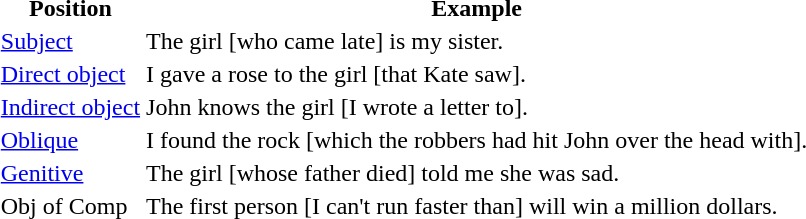<table align="center">
<tr>
<th>Position</th>
<th>Example</th>
</tr>
<tr>
<td><a href='#'>Subject</a></td>
<td>The girl [who came late] is my sister.</td>
</tr>
<tr>
<td><a href='#'>Direct object</a></td>
<td>I gave a rose to the girl [that Kate saw].</td>
</tr>
<tr>
<td><a href='#'>Indirect object</a></td>
<td>John knows the girl [I wrote a letter to].</td>
</tr>
<tr>
<td><a href='#'>Oblique</a></td>
<td>I found the rock [which the robbers had hit John over the head with].</td>
</tr>
<tr>
<td><a href='#'>Genitive</a></td>
<td>The girl [whose father died] told me she was sad.</td>
</tr>
<tr>
<td>Obj of Comp</td>
<td>The first person [I can't run faster than] will win a million dollars.</td>
</tr>
</table>
